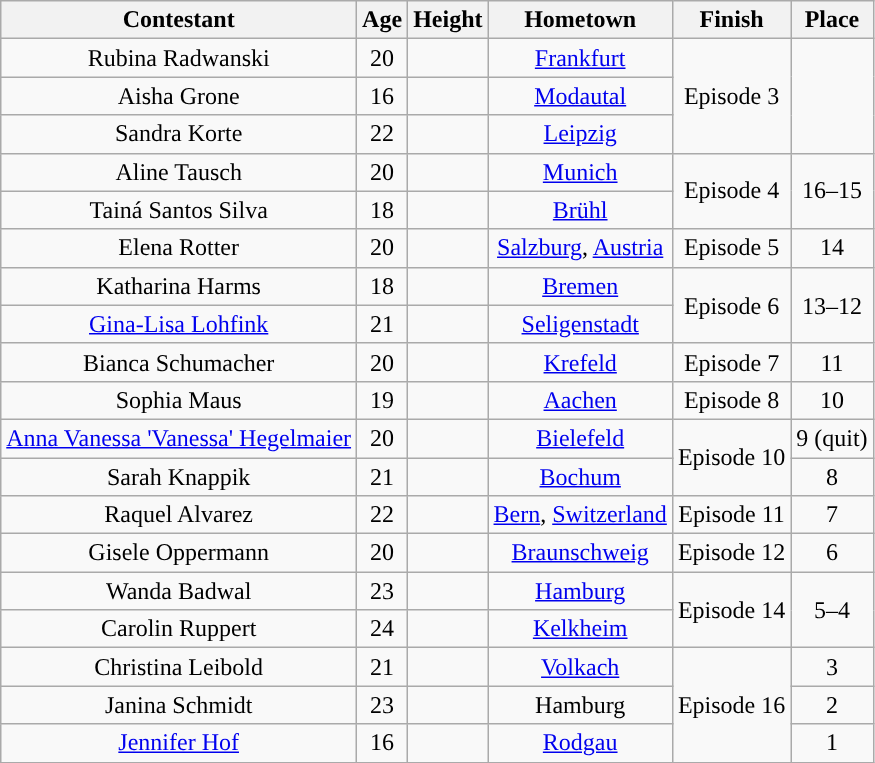<table class="wikitable sortable" style="text-align:center;">
<tr>
<th>Contestant</th>
<th>Age</th>
<th>Height</th>
<th>Hometown</th>
<th>Finish</th>
<th>Place</th>
</tr>
<tr>
<td>Rubina Radwanski</td>
<td>20</td>
<td></td>
<td><a href='#'>Frankfurt</a></td>
<td rowspan="3">Episode 3</td>
<td rowspan="3"></td>
</tr>
<tr>
<td>Aisha Grone</td>
<td>16</td>
<td></td>
<td><a href='#'>Modautal</a></td>
</tr>
<tr>
<td>Sandra Korte</td>
<td>22</td>
<td></td>
<td><a href='#'>Leipzig</a></td>
</tr>
<tr>
<td>Aline Tausch</td>
<td>20</td>
<td></td>
<td><a href='#'>Munich</a></td>
<td rowspan="2">Episode 4</td>
<td rowspan="2">16–15</td>
</tr>
<tr>
<td>Tainá Santos Silva</td>
<td>18</td>
<td></td>
<td><a href='#'>Brühl</a></td>
</tr>
<tr>
<td>Elena Rotter</td>
<td>20</td>
<td></td>
<td><a href='#'>Salzburg</a>, <a href='#'>Austria</a></td>
<td>Episode 5</td>
<td>14</td>
</tr>
<tr>
<td>Katharina Harms</td>
<td>18</td>
<td></td>
<td><a href='#'>Bremen</a></td>
<td rowspan="2">Episode 6</td>
<td rowspan="2">13–12</td>
</tr>
<tr>
<td><a href='#'>Gina-Lisa Lohfink</a></td>
<td>21</td>
<td></td>
<td><a href='#'>Seligenstadt</a></td>
</tr>
<tr>
<td>Bianca Schumacher</td>
<td>20</td>
<td></td>
<td><a href='#'>Krefeld</a></td>
<td>Episode 7</td>
<td>11</td>
</tr>
<tr>
<td>Sophia Maus</td>
<td>19</td>
<td></td>
<td><a href='#'>Aachen</a></td>
<td>Episode 8</td>
<td>10</td>
</tr>
<tr>
<td nowrap><a href='#'>Anna Vanessa 'Vanessa' Hegelmaier</a></td>
<td>20</td>
<td></td>
<td><a href='#'>Bielefeld</a></td>
<td rowspan="2">Episode 10</td>
<td>9 (quit)</td>
</tr>
<tr>
<td>Sarah Knappik</td>
<td>21</td>
<td></td>
<td><a href='#'>Bochum</a></td>
<td>8</td>
</tr>
<tr>
<td>Raquel Alvarez</td>
<td>22</td>
<td nowrap></td>
<td nowrap><a href='#'>Bern</a>, <a href='#'>Switzerland</a></td>
<td nowrap>Episode 11</td>
<td>7</td>
</tr>
<tr>
<td>Gisele Oppermann</td>
<td>20</td>
<td></td>
<td><a href='#'>Braunschweig</a></td>
<td>Episode 12</td>
<td>6</td>
</tr>
<tr>
<td>Wanda Badwal</td>
<td>23</td>
<td></td>
<td><a href='#'>Hamburg</a></td>
<td rowspan="2">Episode 14</td>
<td rowspan="2">5–4</td>
</tr>
<tr>
<td>Carolin Ruppert</td>
<td>24</td>
<td></td>
<td><a href='#'>Kelkheim</a></td>
</tr>
<tr>
<td>Christina Leibold</td>
<td>21</td>
<td></td>
<td><a href='#'>Volkach</a></td>
<td rowspan="3">Episode 16</td>
<td>3</td>
</tr>
<tr>
<td>Janina Schmidt</td>
<td>23</td>
<td></td>
<td>Hamburg</td>
<td>2</td>
</tr>
<tr>
<td><a href='#'>Jennifer Hof</a></td>
<td>16</td>
<td></td>
<td><a href='#'>Rodgau</a></td>
<td>1</td>
</tr>
</table>
